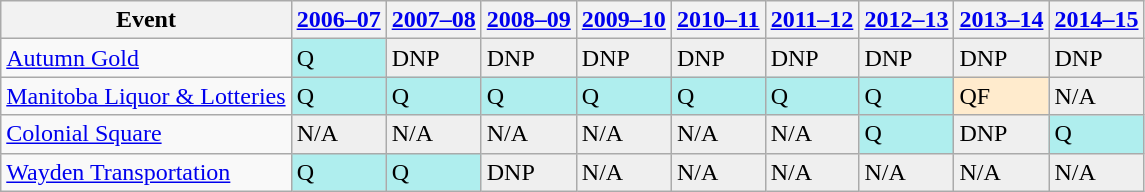<table class="wikitable" border="1">
<tr>
<th>Event</th>
<th><a href='#'>2006–07</a></th>
<th><a href='#'>2007–08</a></th>
<th><a href='#'>2008–09</a></th>
<th><a href='#'>2009–10</a></th>
<th><a href='#'>2010–11</a></th>
<th><a href='#'>2011–12</a></th>
<th><a href='#'>2012–13</a></th>
<th><a href='#'>2013–14</a></th>
<th><a href='#'>2014–15</a></th>
</tr>
<tr>
<td><a href='#'>Autumn Gold</a></td>
<td style="background:#afeeee;">Q</td>
<td style="background:#EFEFEF;">DNP</td>
<td style="background:#EFEFEF;">DNP</td>
<td style="background:#EFEFEF;">DNP</td>
<td style="background:#EFEFEF;">DNP</td>
<td style="background:#EFEFEF;">DNP</td>
<td style="background:#EFEFEF;">DNP</td>
<td style="background:#EFEFEF;">DNP</td>
<td style="background:#EFEFEF;">DNP</td>
</tr>
<tr>
<td><a href='#'>Manitoba Liquor & Lotteries</a></td>
<td style="background:#afeeee;">Q</td>
<td style="background:#afeeee;">Q</td>
<td style="background:#afeeee;">Q</td>
<td style="background:#afeeee;">Q</td>
<td style="background:#afeeee;">Q</td>
<td style="background:#afeeee;">Q</td>
<td style="background:#afeeee;">Q</td>
<td style="background:#ffebcd;">QF</td>
<td style="background:#EFEFEF;">N/A</td>
</tr>
<tr>
<td><a href='#'>Colonial Square</a></td>
<td style="background:#EFEFEF;">N/A</td>
<td style="background:#EFEFEF;">N/A</td>
<td style="background:#EFEFEF;">N/A</td>
<td style="background:#EFEFEF;">N/A</td>
<td style="background:#EFEFEF;">N/A</td>
<td style="background:#EFEFEF;">N/A</td>
<td style="background:#afeeee;">Q</td>
<td style="background:#EFEFEF;">DNP</td>
<td style="background:#afeeee;">Q</td>
</tr>
<tr>
<td><a href='#'>Wayden Transportation</a></td>
<td style="background:#afeeee;">Q</td>
<td style="background:#afeeee;">Q</td>
<td style="background:#EFEFEF;">DNP</td>
<td style="background:#EFEFEF;">N/A</td>
<td style="background:#EFEFEF;">N/A</td>
<td style="background:#EFEFEF;">N/A</td>
<td style="background:#EFEFEF;">N/A</td>
<td style="background:#EFEFEF;">N/A</td>
<td style="background:#EFEFEF;">N/A</td>
</tr>
</table>
